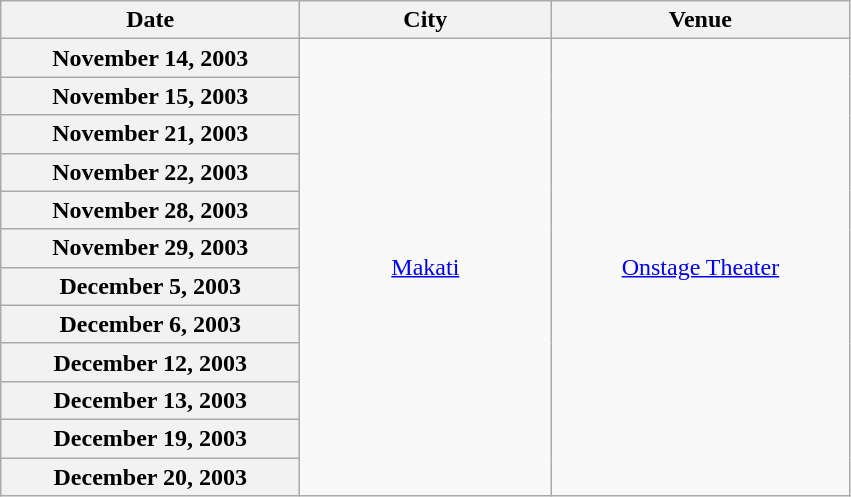<table class="wikitable plainrowheaders" style="text-align:center;">
<tr>
<th scope="col" style="width:12em;">Date</th>
<th scope="col" style="width:10em;">City</th>
<th scope="col" style="width:12em;">Venue</th>
</tr>
<tr>
<th scope="row">November 14, 2003</th>
<td rowspan="12"><a href='#'>Makati</a></td>
<td rowspan="12"><a href='#'>Onstage Theater</a></td>
</tr>
<tr>
<th scope="row">November 15, 2003</th>
</tr>
<tr>
<th scope="row">November 21, 2003</th>
</tr>
<tr>
<th scope="row">November 22, 2003</th>
</tr>
<tr>
<th scope="row">November 28, 2003</th>
</tr>
<tr>
<th scope="row">November 29, 2003</th>
</tr>
<tr>
<th scope="row">December 5, 2003</th>
</tr>
<tr>
<th scope="row">December 6, 2003</th>
</tr>
<tr>
<th scope="row">December 12, 2003</th>
</tr>
<tr>
<th scope="row">December 13, 2003</th>
</tr>
<tr>
<th scope="row">December 19, 2003</th>
</tr>
<tr>
<th scope="row">December 20, 2003</th>
</tr>
</table>
